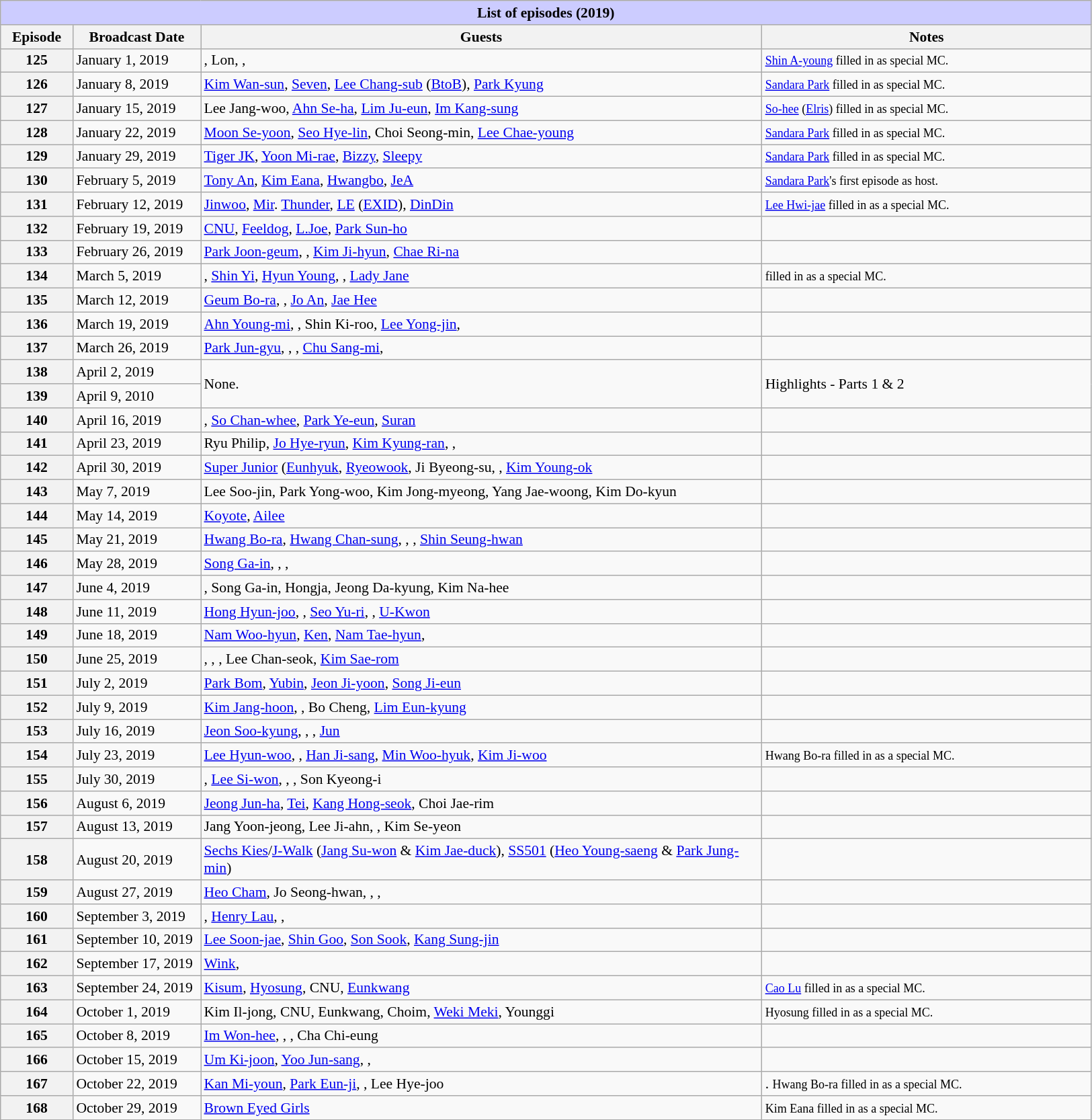<table class="wikitable" style="font-size: 90%;">
<tr>
<th Colspan="4" style="background:#ccccff;">List of episodes (2019)</th>
</tr>
<tr>
<th width=65>Episode</th>
<th width=120>Broadcast Date</th>
<th width=550>Guests</th>
<th width=320>Notes</th>
</tr>
<tr>
<th>125</th>
<td>January 1, 2019</td>
<td>, Lon, , </td>
<td><small><a href='#'>Shin A-young</a> filled in as special MC.</small></td>
</tr>
<tr>
<th>126</th>
<td>January 8, 2019</td>
<td><a href='#'>Kim Wan-sun</a>, <a href='#'>Seven</a>, <a href='#'>Lee Chang-sub</a> (<a href='#'>BtoB</a>), <a href='#'>Park Kyung</a></td>
<td><small><a href='#'>Sandara Park</a> filled in as special MC.</small></td>
</tr>
<tr>
<th>127</th>
<td>January 15, 2019</td>
<td>Lee Jang-woo, <a href='#'>Ahn Se-ha</a>, <a href='#'>Lim Ju-eun</a>, <a href='#'>Im Kang-sung</a></td>
<td><small><a href='#'>So-hee</a> (<a href='#'>Elris</a>) filled in as special MC.</small></td>
</tr>
<tr>
<th>128</th>
<td>January 22, 2019</td>
<td><a href='#'>Moon Se-yoon</a>, <a href='#'>Seo Hye-lin</a>, Choi Seong-min, <a href='#'>Lee Chae-young</a></td>
<td><small><a href='#'>Sandara Park</a> filled in as special MC.</small></td>
</tr>
<tr>
<th>129</th>
<td>January 29, 2019</td>
<td><a href='#'>Tiger JK</a>, <a href='#'>Yoon Mi-rae</a>, <a href='#'>Bizzy</a>, <a href='#'>Sleepy</a></td>
<td><small><a href='#'>Sandara Park</a> filled in as special MC.</small></td>
</tr>
<tr>
<th>130</th>
<td>February 5, 2019</td>
<td><a href='#'>Tony An</a>, <a href='#'>Kim Eana</a>, <a href='#'>Hwangbo</a>, <a href='#'>JeA</a></td>
<td><small><a href='#'>Sandara Park</a>'s first episode as host.</small></td>
</tr>
<tr>
<th>131</th>
<td>February 12, 2019</td>
<td><a href='#'>Jinwoo</a>, <a href='#'>Mir</a>. <a href='#'>Thunder</a>, <a href='#'>LE</a> (<a href='#'>EXID</a>), <a href='#'>DinDin</a></td>
<td><small><a href='#'>Lee Hwi-jae</a> filled in as a special MC.</small></td>
</tr>
<tr>
<th>132</th>
<td>February 19, 2019</td>
<td><a href='#'>CNU</a>, <a href='#'>Feeldog</a>, <a href='#'>L.Joe</a>, <a href='#'>Park Sun-ho</a></td>
<td></td>
</tr>
<tr>
<th>133</th>
<td>February 26, 2019</td>
<td><a href='#'>Park Joon-geum</a>, , <a href='#'>Kim Ji-hyun</a>, <a href='#'>Chae Ri-na</a></td>
<td></td>
</tr>
<tr>
<th>134</th>
<td>March 5, 2019</td>
<td>, <a href='#'>Shin Yi</a>, <a href='#'>Hyun Young</a>, , <a href='#'>Lady Jane</a></td>
<td><small> filled in as a special MC.</small></td>
</tr>
<tr>
<th>135</th>
<td>March 12, 2019</td>
<td><a href='#'>Geum Bo-ra</a>, , <a href='#'>Jo An</a>, <a href='#'>Jae Hee</a></td>
<td></td>
</tr>
<tr>
<th>136</th>
<td>March 19, 2019</td>
<td><a href='#'>Ahn Young-mi</a>, , Shin Ki-roo, <a href='#'>Lee Yong-jin</a>, </td>
<td></td>
</tr>
<tr>
<th>137</th>
<td>March 26, 2019</td>
<td><a href='#'>Park Jun-gyu</a>, , , <a href='#'>Chu Sang-mi</a>, </td>
<td></td>
</tr>
<tr>
<th>138</th>
<td>April 2, 2019</td>
<td rowspan="2">None.</td>
<td rowspan="2">Highlights - Parts 1 & 2</td>
</tr>
<tr>
<th>139</th>
<td>April 9, 2010</td>
</tr>
<tr>
<th>140</th>
<td>April 16, 2019</td>
<td>, <a href='#'>So Chan-whee</a>, <a href='#'>Park Ye-eun</a>, <a href='#'>Suran</a></td>
<td></td>
</tr>
<tr>
<th>141</th>
<td>April 23, 2019</td>
<td>Ryu Philip, <a href='#'>Jo Hye-ryun</a>, <a href='#'>Kim Kyung-ran</a>, , </td>
<td></td>
</tr>
<tr>
<th>142</th>
<td>April 30, 2019</td>
<td><a href='#'>Super Junior</a> (<a href='#'>Eunhyuk</a>, <a href='#'>Ryeowook</a>, Ji Byeong-su, , <a href='#'>Kim Young-ok</a></td>
<td></td>
</tr>
<tr>
<th>143</th>
<td>May 7, 2019</td>
<td>Lee Soo-jin, Park Yong-woo, Kim Jong-myeong, Yang Jae-woong, Kim Do-kyun</td>
<td></td>
</tr>
<tr>
<th>144</th>
<td>May 14, 2019</td>
<td><a href='#'>Koyote</a>, <a href='#'>Ailee</a></td>
<td></td>
</tr>
<tr>
<th>145</th>
<td>May 21, 2019</td>
<td><a href='#'>Hwang Bo-ra</a>, <a href='#'>Hwang Chan-sung</a>, , , <a href='#'>Shin Seung-hwan</a></td>
<td></td>
</tr>
<tr>
<th>146</th>
<td>May 28, 2019</td>
<td><a href='#'>Song Ga-in</a>, , , </td>
<td></td>
</tr>
<tr>
<th>147</th>
<td>June 4, 2019</td>
<td>, Song Ga-in, Hongja, Jeong Da-kyung, Kim Na-hee</td>
<td></td>
</tr>
<tr>
<th>148</th>
<td>June 11, 2019</td>
<td><a href='#'>Hong Hyun-joo</a>, , <a href='#'>Seo Yu-ri</a>, , <a href='#'>U-Kwon</a></td>
<td></td>
</tr>
<tr>
<th>149</th>
<td>June 18, 2019</td>
<td><a href='#'>Nam Woo-hyun</a>, <a href='#'>Ken</a>, <a href='#'>Nam Tae-hyun</a>, </td>
<td></td>
</tr>
<tr>
<th>150</th>
<td>June 25, 2019</td>
<td>, , , Lee Chan-seok, <a href='#'>Kim Sae-rom</a></td>
<td></td>
</tr>
<tr>
<th>151</th>
<td>July 2, 2019</td>
<td><a href='#'>Park Bom</a>, <a href='#'>Yubin</a>, <a href='#'>Jeon Ji-yoon</a>, <a href='#'>Song Ji-eun</a></td>
<td></td>
</tr>
<tr>
<th>152</th>
<td>July 9, 2019</td>
<td><a href='#'>Kim Jang-hoon</a>, , Bo Cheng, <a href='#'>Lim Eun-kyung</a></td>
<td></td>
</tr>
<tr>
<th>153</th>
<td>July 16, 2019</td>
<td><a href='#'>Jeon Soo-kyung</a>, , , <a href='#'>Jun</a></td>
<td></td>
</tr>
<tr>
<th>154</th>
<td>July 23, 2019</td>
<td><a href='#'>Lee Hyun-woo</a>, , <a href='#'>Han Ji-sang</a>, <a href='#'>Min Woo-hyuk</a>, <a href='#'>Kim Ji-woo</a></td>
<td><small>Hwang Bo-ra filled in as a special MC.</small></td>
</tr>
<tr>
<th>155</th>
<td>July 30, 2019</td>
<td>, <a href='#'>Lee Si-won</a>, , , Son Kyeong-i</td>
<td></td>
</tr>
<tr>
<th>156</th>
<td>August 6, 2019</td>
<td><a href='#'>Jeong Jun-ha</a>, <a href='#'>Tei</a>, <a href='#'>Kang Hong-seok</a>, Choi Jae-rim</td>
<td></td>
</tr>
<tr>
<th>157</th>
<td>August 13, 2019</td>
<td>Jang Yoon-jeong, Lee Ji-ahn, , Kim Se-yeon</td>
<td></td>
</tr>
<tr>
<th>158</th>
<td>August 20, 2019</td>
<td><a href='#'>Sechs Kies</a>/<a href='#'>J-Walk</a> (<a href='#'>Jang Su-won</a> & <a href='#'>Kim Jae-duck</a>), <a href='#'>SS501</a> (<a href='#'>Heo Young-saeng</a> & <a href='#'>Park Jung-min</a>)</td>
<td></td>
</tr>
<tr>
<th>159</th>
<td>August 27, 2019</td>
<td><a href='#'>Heo Cham</a>, Jo Seong-hwan, , , </td>
<td></td>
</tr>
<tr>
<th>160</th>
<td>September 3, 2019</td>
<td>, <a href='#'>Henry Lau</a>, , </td>
<td></td>
</tr>
<tr>
<th>161</th>
<td>September 10, 2019</td>
<td><a href='#'>Lee Soon-jae</a>, <a href='#'>Shin Goo</a>, <a href='#'>Son Sook</a>, <a href='#'>Kang Sung-jin</a></td>
<td></td>
</tr>
<tr>
<th>162</th>
<td>September 17, 2019</td>
<td><a href='#'>Wink</a>, </td>
<td></td>
</tr>
<tr>
<th>163</th>
<td>September 24, 2019</td>
<td><a href='#'>Kisum</a>, <a href='#'>Hyosung</a>, CNU, <a href='#'>Eunkwang</a></td>
<td><small><a href='#'>Cao Lu</a> filled in as a special MC.</small></td>
</tr>
<tr>
<th>164</th>
<td>October 1, 2019</td>
<td>Kim Il-jong, CNU, Eunkwang, Choim, <a href='#'>Weki Meki</a>, Younggi</td>
<td><small>Hyosung filled in as a special MC.</small></td>
</tr>
<tr>
<th>165</th>
<td>October 8, 2019</td>
<td><a href='#'>Im Won-hee</a>, , , Cha Chi-eung</td>
<td></td>
</tr>
<tr>
<th>166</th>
<td>October 15, 2019</td>
<td><a href='#'>Um Ki-joon</a>, <a href='#'>Yoo Jun-sang</a>, , </td>
<td></td>
</tr>
<tr>
<th>167</th>
<td>October 22, 2019</td>
<td><a href='#'>Kan Mi-youn</a>, <a href='#'>Park Eun-ji</a>, , Lee Hye-joo</td>
<td>. <small>Hwang Bo-ra filled in as a special MC.</small></td>
</tr>
<tr>
<th>168</th>
<td>October 29, 2019</td>
<td><a href='#'>Brown Eyed Girls</a></td>
<td><small>Kim Eana filled in as a special MC.</small></td>
</tr>
<tr>
</tr>
</table>
